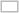<table style="float:right; border:1px solid #bbb; margin:.2em;">
<tr style="font-size: 86%;">
<td valign="top"></td>
<td></td>
</tr>
</table>
